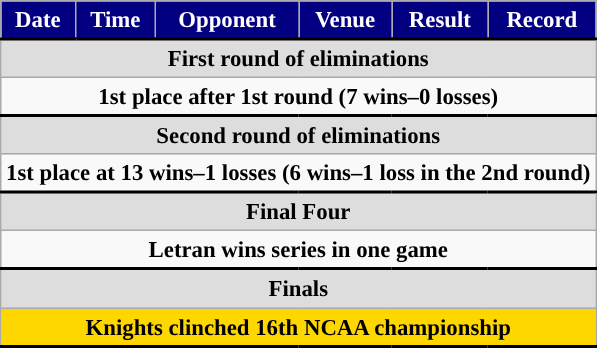<table class="wikitable" style="font-size:95%; align=center; valign=middle;">
<tr>
<th style="color: white; background-color: #020080; border-bottom: 2px solid #000000;">Date</th>
<th style="color: white; background-color: #020080; border-bottom: 2px solid #000000;">Time</th>
<th style="color: white; background-color: #020080; border-bottom: 2px solid #000000;">Opponent</th>
<th style="color: white; background-color: #020080; border-bottom: 2px solid #000000;">Venue</th>
<th style="color: white; background-color: #020080; border-bottom: 2px solid #000000;">Result</th>
<th style="color: white; background-color: #020080; border-bottom: 2px solid #000000;">Record</th>
</tr>
<tr style="background:#dddddd; border-bottom: 1px solid #000000; text-align:center;">
<td colspan="7"><strong>First round of eliminations</strong><br>





</td>
</tr>
<tr style="border-bottom: 2px solid #000000; text-align:center;">
<td colspan="7"><strong>1st place after 1st round (7 wins–0 losses)</strong></td>
</tr>
<tr style="background:#dddddd; border-bottom: 1px solid #000000; text-align:center;">
<td colspan="7"><strong>Second round of eliminations</strong><br>





</td>
</tr>
<tr style="border-bottom: 2px solid #000000; text-align:center;">
<td colspan="7"><strong>1st place at 13 wins–1 losses (6 wins–1 loss in the 2nd round)</strong></td>
</tr>
<tr style="background:#dddddd; border-bottom: 1px solid #000000; text-align:center;">
<td colspan="7"><strong>Final Four</strong><br></td>
</tr>
<tr style="border-bottom: 2px solid #000000; text-align:center;">
<td colspan="7"><strong>Letran wins series in one game</strong></td>
</tr>
<tr style="background:#dddddd; border-bottom: 1px solid #000000; text-align:center;">
<td colspan="7"><strong>Finals</strong><br>

</td>
</tr>
<tr style="border-bottom: 2px solid #000000; text-align:center; background-color: #FFD700;">
<td colspan="7"><strong>Knights clinched 16th NCAA championship</strong></td>
</tr>
</table>
